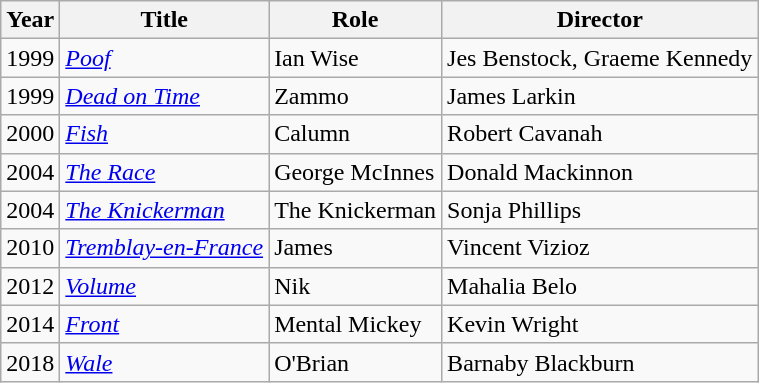<table class="wikitable">
<tr>
<th>Year</th>
<th>Title</th>
<th>Role</th>
<th>Director</th>
</tr>
<tr>
<td>1999</td>
<td><em><a href='#'>Poof</a></em></td>
<td>Ian Wise</td>
<td>Jes Benstock, Graeme Kennedy</td>
</tr>
<tr>
<td>1999</td>
<td><em><a href='#'>Dead on Time</a></em></td>
<td>Zammo</td>
<td>James Larkin</td>
</tr>
<tr>
<td>2000</td>
<td><em><a href='#'>Fish</a></em></td>
<td>Calumn</td>
<td>Robert Cavanah</td>
</tr>
<tr>
<td>2004</td>
<td><em><a href='#'>The Race</a></em></td>
<td>George McInnes</td>
<td>Donald Mackinnon</td>
</tr>
<tr>
<td>2004</td>
<td><em><a href='#'>The Knickerman</a></em></td>
<td>The Knickerman</td>
<td>Sonja Phillips</td>
</tr>
<tr>
<td>2010</td>
<td><em><a href='#'>Tremblay-en-France</a></em></td>
<td>James</td>
<td>Vincent Vizioz</td>
</tr>
<tr>
<td>2012</td>
<td><em><a href='#'>Volume</a></em></td>
<td>Nik</td>
<td>Mahalia Belo</td>
</tr>
<tr>
<td>2014</td>
<td><em><a href='#'>Front</a></em></td>
<td>Mental Mickey</td>
<td>Kevin Wright</td>
</tr>
<tr>
<td>2018</td>
<td><em><a href='#'>Wale</a></em></td>
<td>O'Brian</td>
<td>Barnaby Blackburn</td>
</tr>
</table>
